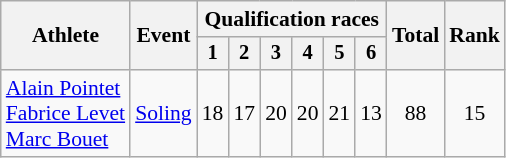<table class="wikitable" style="font-size:90%">
<tr>
<th rowspan="2">Athlete</th>
<th rowspan="2">Event</th>
<th colspan="6">Qualification races</th>
<th rowspan="2">Total</th>
<th rowspan="2">Rank</th>
</tr>
<tr style="vertical-align:bottom; font-size:95%">
<th>1</th>
<th>2</th>
<th>3</th>
<th>4</th>
<th>5</th>
<th>6</th>
</tr>
<tr align=center>
<td align=left><a href='#'>Alain Pointet</a><br><a href='#'>Fabrice Levet</a><br><a href='#'>Marc Bouet</a></td>
<td align=left><a href='#'>Soling</a></td>
<td>18</td>
<td>17</td>
<td>20</td>
<td>20</td>
<td>21</td>
<td>13</td>
<td>88</td>
<td>15</td>
</tr>
</table>
